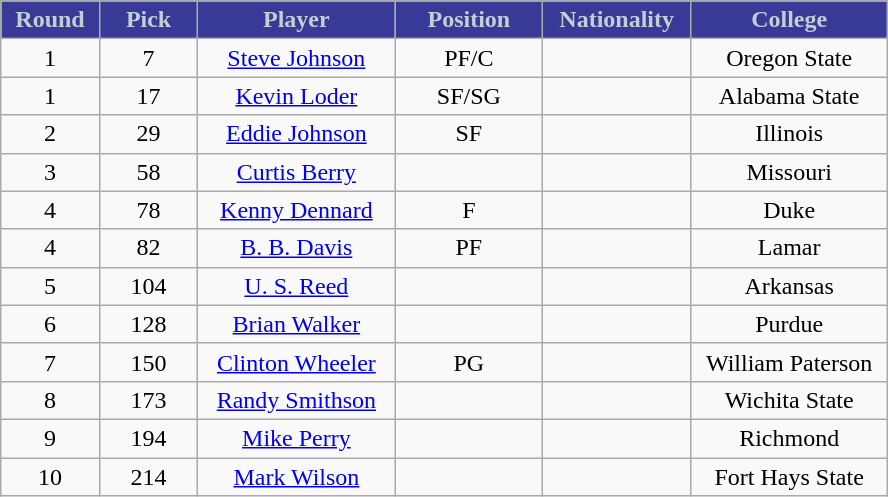<table class="wikitable sortable sortable">
<tr>
<th style="background:#393997; color:#c5ced4" width="10%">Round</th>
<th style="background:#393997; color:#c5ced4" width="10%">Pick</th>
<th style="background:#393997; color:#c5ced4" width="20%">Player</th>
<th style="background:#393997; color:#c5ced4" width="15%">Position</th>
<th style="background:#393997; color:#c5ced4" width="15%">Nationality</th>
<th style="background:#393997; color:#c5ced4" width="20%">College</th>
</tr>
<tr style="text-align: center">
<td>1</td>
<td>7</td>
<td><a href='#'>Steve Johnson</a></td>
<td>PF/C</td>
<td></td>
<td>Oregon State</td>
</tr>
<tr style="text-align: center">
<td>1</td>
<td>17</td>
<td><a href='#'>Kevin Loder</a></td>
<td>SF/SG</td>
<td></td>
<td>Alabama State</td>
</tr>
<tr style="text-align: center">
<td>2</td>
<td>29</td>
<td><a href='#'>Eddie Johnson</a></td>
<td>SF</td>
<td></td>
<td>Illinois</td>
</tr>
<tr style="text-align: center">
<td>3</td>
<td>58</td>
<td><a href='#'>Curtis Berry</a></td>
<td></td>
<td></td>
<td>Missouri</td>
</tr>
<tr style="text-align: center">
<td>4</td>
<td>78</td>
<td><a href='#'>Kenny Dennard</a></td>
<td>F</td>
<td></td>
<td>Duke</td>
</tr>
<tr style="text-align: center">
<td>4</td>
<td>82</td>
<td><a href='#'>B. B. Davis</a></td>
<td>PF</td>
<td></td>
<td>Lamar</td>
</tr>
<tr style="text-align: center">
<td>5</td>
<td>104</td>
<td><a href='#'>U. S. Reed</a></td>
<td></td>
<td></td>
<td>Arkansas</td>
</tr>
<tr style="text-align: center">
<td>6</td>
<td>128</td>
<td><a href='#'>Brian Walker</a></td>
<td></td>
<td></td>
<td>Purdue</td>
</tr>
<tr style="text-align: center">
<td>7</td>
<td>150</td>
<td><a href='#'>Clinton Wheeler</a></td>
<td>PG</td>
<td></td>
<td>William Paterson</td>
</tr>
<tr style="text-align: center">
<td>8</td>
<td>173</td>
<td><a href='#'>Randy Smithson</a></td>
<td></td>
<td></td>
<td>Wichita State</td>
</tr>
<tr style="text-align: center">
<td>9</td>
<td>194</td>
<td><a href='#'>Mike Perry</a></td>
<td></td>
<td></td>
<td>Richmond</td>
</tr>
<tr style="text-align: center">
<td>10</td>
<td>214</td>
<td><a href='#'>Mark Wilson</a></td>
<td></td>
<td></td>
<td>Fort Hays State</td>
</tr>
</table>
